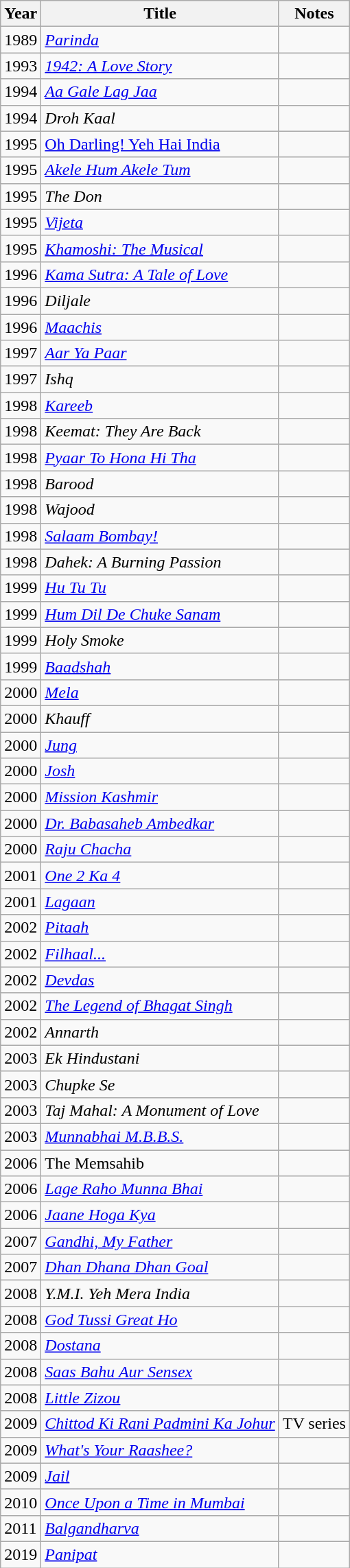<table class="wikitable">
<tr>
<th>Year</th>
<th>Title</th>
<th>Notes</th>
</tr>
<tr>
<td>1989</td>
<td><em><a href='#'>Parinda</a></em></td>
<td></td>
</tr>
<tr>
<td>1993</td>
<td><em><a href='#'>1942: A Love Story</a></em></td>
<td></td>
</tr>
<tr>
<td>1994</td>
<td><em><a href='#'>Aa Gale Lag Jaa</a></em></td>
<td></td>
</tr>
<tr>
<td>1994</td>
<td><em>Droh Kaal</em></td>
<td></td>
</tr>
<tr>
<td>1995</td>
<td><a href='#'>Oh Darling! Yeh Hai India</a></td>
<td></td>
</tr>
<tr>
<td>1995</td>
<td><em><a href='#'>Akele Hum Akele Tum</a></em></td>
<td></td>
</tr>
<tr>
<td>1995</td>
<td><em>The Don</em></td>
<td></td>
</tr>
<tr>
<td>1995</td>
<td><em><a href='#'>Vijeta</a></em></td>
<td></td>
</tr>
<tr>
<td>1995</td>
<td><em><a href='#'>Khamoshi: The Musical</a></em></td>
<td></td>
</tr>
<tr>
<td>1996</td>
<td><em><a href='#'>Kama Sutra: A Tale of Love</a></em></td>
<td></td>
</tr>
<tr>
<td>1996</td>
<td><em>Diljale</em></td>
<td></td>
</tr>
<tr>
<td>1996</td>
<td><em><a href='#'>Maachis</a></em></td>
<td></td>
</tr>
<tr>
<td>1997</td>
<td><em><a href='#'>Aar Ya Paar</a></em></td>
<td></td>
</tr>
<tr>
<td>1997</td>
<td><em>Ishq</em></td>
<td></td>
</tr>
<tr>
<td>1998</td>
<td><em><a href='#'>Kareeb</a></em></td>
<td></td>
</tr>
<tr>
<td>1998</td>
<td><em>Keemat: They Are Back</em></td>
<td></td>
</tr>
<tr>
<td>1998</td>
<td><em><a href='#'>Pyaar To Hona Hi Tha</a></em></td>
<td></td>
</tr>
<tr>
<td>1998</td>
<td><em>Barood</em></td>
<td></td>
</tr>
<tr>
<td>1998</td>
<td><em>Wajood</em></td>
<td></td>
</tr>
<tr>
<td>1998</td>
<td><em><a href='#'>Salaam Bombay!</a></em></td>
<td></td>
</tr>
<tr>
<td>1998</td>
<td><em>Dahek: A Burning Passion</em></td>
<td></td>
</tr>
<tr>
<td>1999</td>
<td><em><a href='#'>Hu Tu Tu</a></em></td>
<td></td>
</tr>
<tr>
<td>1999</td>
<td><em><a href='#'>Hum Dil De Chuke Sanam</a></em></td>
<td></td>
</tr>
<tr>
<td>1999</td>
<td><em>Holy Smoke</em></td>
<td></td>
</tr>
<tr>
<td>1999</td>
<td><em><a href='#'>Baadshah</a></em></td>
<td></td>
</tr>
<tr>
<td>2000</td>
<td><em><a href='#'>Mela</a></em></td>
<td></td>
</tr>
<tr>
<td>2000</td>
<td><em>Khauff</em></td>
<td></td>
</tr>
<tr>
<td>2000</td>
<td><em><a href='#'>Jung</a></em></td>
<td></td>
</tr>
<tr>
<td>2000</td>
<td><em><a href='#'>Josh</a></em></td>
<td></td>
</tr>
<tr>
<td>2000</td>
<td><em><a href='#'>Mission Kashmir</a></em></td>
<td></td>
</tr>
<tr>
<td>2000</td>
<td><em><a href='#'>Dr. Babasaheb Ambedkar</a></em></td>
<td></td>
</tr>
<tr>
<td>2000</td>
<td><em><a href='#'>Raju Chacha</a></em></td>
<td></td>
</tr>
<tr>
<td>2001</td>
<td><em><a href='#'>One 2 Ka 4</a></em></td>
<td></td>
</tr>
<tr>
<td>2001</td>
<td><em><a href='#'>Lagaan</a></em></td>
<td></td>
</tr>
<tr>
<td>2002</td>
<td><em><a href='#'>Pitaah</a></em></td>
<td></td>
</tr>
<tr>
<td>2002</td>
<td><em><a href='#'>Filhaal...</a></em></td>
<td></td>
</tr>
<tr>
<td>2002</td>
<td><em><a href='#'>Devdas</a></em></td>
<td></td>
</tr>
<tr>
<td>2002</td>
<td><em><a href='#'>The Legend of Bhagat Singh</a></em></td>
<td></td>
</tr>
<tr>
<td>2002</td>
<td><em>Annarth</em></td>
<td></td>
</tr>
<tr>
<td>2003</td>
<td><em>Ek Hindustani</em></td>
<td></td>
</tr>
<tr>
<td>2003</td>
<td><em>Chupke Se</em></td>
<td></td>
</tr>
<tr>
<td>2003</td>
<td><em>Taj Mahal: A Monument of Love</em></td>
<td></td>
</tr>
<tr>
<td>2003</td>
<td><em><a href='#'>Munnabhai M.B.B.S.</a></em></td>
<td></td>
</tr>
<tr>
<td>2006</td>
<td>The Memsahib</td>
<td></td>
</tr>
<tr>
<td>2006</td>
<td><em><a href='#'>Lage Raho Munna Bhai</a></em></td>
<td></td>
</tr>
<tr>
<td>2006</td>
<td><em><a href='#'>Jaane Hoga Kya</a></em></td>
<td></td>
</tr>
<tr>
<td>2007</td>
<td><em><a href='#'>Gandhi, My Father</a></em></td>
<td></td>
</tr>
<tr>
<td>2007</td>
<td><em><a href='#'>Dhan Dhana Dhan Goal</a></em></td>
<td></td>
</tr>
<tr>
<td>2008</td>
<td><em>Y.M.I. Yeh Mera India</em></td>
<td></td>
</tr>
<tr>
<td>2008</td>
<td><em><a href='#'>God Tussi Great Ho</a></em></td>
<td></td>
</tr>
<tr>
<td>2008</td>
<td><em><a href='#'>Dostana</a></em></td>
<td></td>
</tr>
<tr>
<td>2008</td>
<td><em><a href='#'>Saas Bahu Aur Sensex</a></em></td>
<td></td>
</tr>
<tr>
<td>2008</td>
<td><em><a href='#'>Little Zizou</a></em></td>
<td></td>
</tr>
<tr>
<td>2009</td>
<td><em><a href='#'>Chittod Ki Rani Padmini Ka Johur</a></em></td>
<td>TV series</td>
</tr>
<tr>
<td>2009</td>
<td><em><a href='#'>What's Your Raashee?</a></em></td>
<td></td>
</tr>
<tr>
<td>2009</td>
<td><em><a href='#'>Jail</a></em></td>
<td></td>
</tr>
<tr>
<td>2010</td>
<td><em><a href='#'>Once Upon a Time in Mumbai</a></em></td>
<td></td>
</tr>
<tr>
<td>2011</td>
<td><em><a href='#'>Balgandharva</a></em></td>
<td></td>
</tr>
<tr>
<td>2019</td>
<td><em><a href='#'>Panipat</a></em></td>
<td></td>
</tr>
</table>
